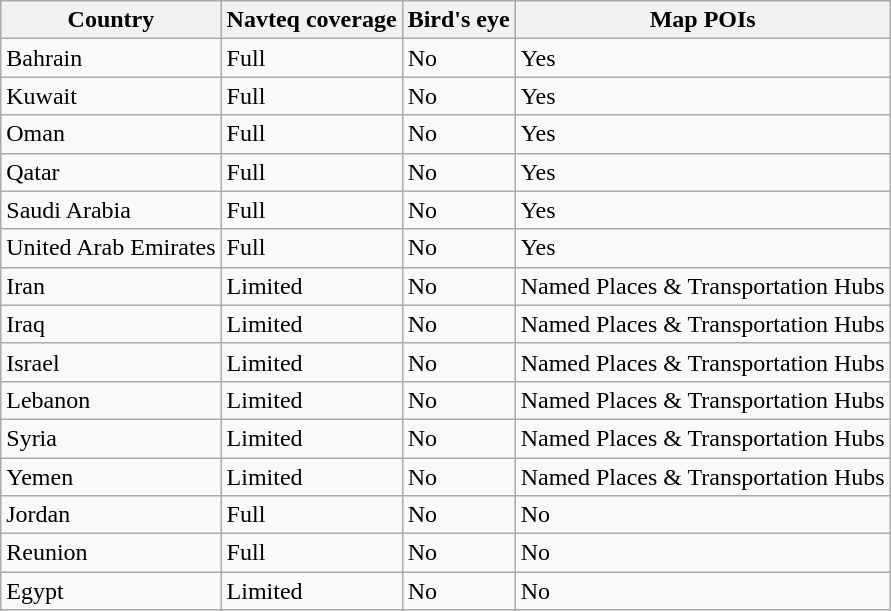<table class="wikitable">
<tr>
<th>Country</th>
<th>Navteq coverage</th>
<th>Bird's eye</th>
<th>Map POIs</th>
</tr>
<tr>
<td>Bahrain</td>
<td>Full</td>
<td>No</td>
<td>Yes</td>
</tr>
<tr>
<td>Kuwait</td>
<td>Full</td>
<td>No</td>
<td>Yes</td>
</tr>
<tr>
<td>Oman</td>
<td>Full</td>
<td>No</td>
<td>Yes</td>
</tr>
<tr>
<td>Qatar</td>
<td>Full</td>
<td>No</td>
<td>Yes</td>
</tr>
<tr>
<td>Saudi Arabia</td>
<td>Full</td>
<td>No</td>
<td>Yes</td>
</tr>
<tr>
<td>United Arab Emirates</td>
<td>Full</td>
<td>No</td>
<td>Yes</td>
</tr>
<tr>
<td>Iran</td>
<td>Limited</td>
<td>No</td>
<td>Named Places & Transportation Hubs</td>
</tr>
<tr>
<td>Iraq</td>
<td>Limited</td>
<td>No</td>
<td>Named Places & Transportation Hubs</td>
</tr>
<tr>
<td>Israel</td>
<td>Limited</td>
<td>No</td>
<td>Named Places & Transportation Hubs</td>
</tr>
<tr>
<td>Lebanon</td>
<td>Limited</td>
<td>No</td>
<td>Named Places & Transportation Hubs</td>
</tr>
<tr>
<td>Syria</td>
<td>Limited</td>
<td>No</td>
<td>Named Places & Transportation Hubs</td>
</tr>
<tr>
<td>Yemen</td>
<td>Limited</td>
<td>No</td>
<td>Named Places & Transportation Hubs</td>
</tr>
<tr>
<td>Jordan</td>
<td>Full</td>
<td>No</td>
<td>No</td>
</tr>
<tr>
<td>Reunion</td>
<td>Full</td>
<td>No</td>
<td>No</td>
</tr>
<tr>
<td>Egypt</td>
<td>Limited</td>
<td>No</td>
<td>No</td>
</tr>
</table>
